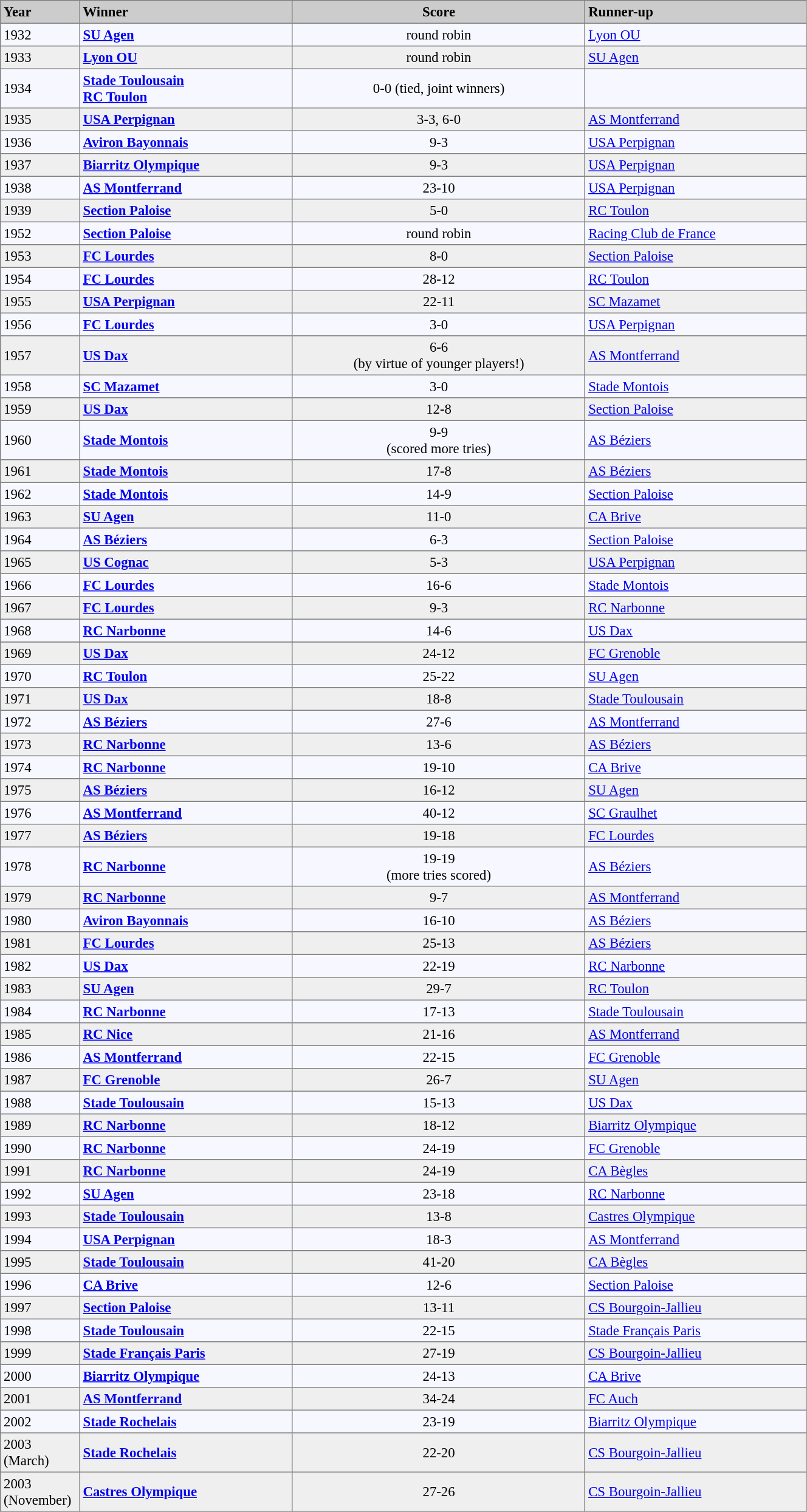<table bgcolor="#f7f8ff" cellpadding="3" width="70%" cellspacing="0" border="1" style="font-size: 95%; border: gray solid 1px; border-collapse: collapse;">
<tr bgcolor="#E4E4E4">
<td style="background:#CCCCCC;color:#000000" width="80"><strong>Year</strong></td>
<td style="background:#CCCCCC;color:#000000"><strong>Winner</strong></td>
<td style="background:#CCCCCC;color:#000000" align="center"><strong>Score</strong></td>
<td style="background:#CCCCCC;color:#000000"><strong>Runner-up</strong></td>
</tr>
<tr>
<td align=left>1932</td>
<td><strong><a href='#'>SU Agen</a></strong></td>
<td align=center>round robin</td>
<td><a href='#'>Lyon OU</a></td>
</tr>
<tr bgcolor="#efefef">
<td align=left>1933</td>
<td><strong> <a href='#'>Lyon OU</a></strong></td>
<td align=center>round robin</td>
<td><a href='#'>SU Agen</a></td>
</tr>
<tr>
<td align=left>1934</td>
<td><strong><a href='#'>Stade Toulousain</a></strong> <br> <strong><a href='#'>RC Toulon</a></strong></td>
<td align=center>0-0 (tied, joint winners)</td>
<td></td>
</tr>
<tr bgcolor="#efefef">
<td align=left>1935</td>
<td><strong><a href='#'>USA Perpignan</a></strong></td>
<td align=center>3-3, 6-0</td>
<td><a href='#'>AS Montferrand</a></td>
</tr>
<tr>
<td align=left>1936</td>
<td><strong><a href='#'>Aviron Bayonnais</a></strong></td>
<td align=center>9-3</td>
<td><a href='#'>USA Perpignan</a></td>
</tr>
<tr bgcolor="#efefef">
<td align=left>1937</td>
<td><strong><a href='#'>Biarritz Olympique</a></strong></td>
<td align=center>9-3</td>
<td><a href='#'>USA Perpignan</a></td>
</tr>
<tr>
<td align=left>1938</td>
<td><strong><a href='#'>AS Montferrand</a></strong></td>
<td align=center>23-10</td>
<td><a href='#'>USA Perpignan</a></td>
</tr>
<tr bgcolor="#efefef">
<td align=left>1939</td>
<td><strong><a href='#'>Section Paloise</a></strong></td>
<td align=center>5-0</td>
<td><a href='#'>RC Toulon</a></td>
</tr>
<tr>
<td align=left>1952</td>
<td><strong><a href='#'>Section Paloise</a> </strong></td>
<td align=center>round robin</td>
<td><a href='#'>Racing Club de France</a></td>
</tr>
<tr bgcolor="#efefef">
<td align=left>1953</td>
<td><strong><a href='#'>FC Lourdes</a> </strong></td>
<td align=center>8-0</td>
<td><a href='#'>Section Paloise</a></td>
</tr>
<tr>
<td align=left>1954</td>
<td><strong><a href='#'>FC Lourdes</a></strong></td>
<td align=center>28-12</td>
<td><a href='#'>RC Toulon</a></td>
</tr>
<tr bgcolor="#efefef">
<td align=left>1955</td>
<td><strong> <a href='#'>USA Perpignan</a></strong></td>
<td align=center>22-11</td>
<td><a href='#'>SC Mazamet</a></td>
</tr>
<tr>
<td align=left>1956</td>
<td><strong><a href='#'>FC Lourdes</a></strong></td>
<td align=center>3-0</td>
<td><a href='#'>USA Perpignan</a></td>
</tr>
<tr bgcolor="#efefef">
<td align=left>1957</td>
<td><strong><a href='#'>US Dax</a></strong></td>
<td align=center>6-6 <br>(by virtue of younger players!)</td>
<td><a href='#'>AS Montferrand</a></td>
</tr>
<tr>
<td align=left>1958</td>
<td><strong><a href='#'>SC Mazamet</a></strong></td>
<td align=center>3-0</td>
<td><a href='#'>Stade Montois</a></td>
</tr>
<tr bgcolor="#efefef">
<td align=left>1959</td>
<td><strong><a href='#'>US Dax</a></strong></td>
<td align=center>12-8</td>
<td><a href='#'>Section Paloise</a></td>
</tr>
<tr>
<td align=left>1960</td>
<td><strong><a href='#'>Stade Montois</a> </strong></td>
<td align=center>9-9 <br> (scored more tries)</td>
<td><a href='#'>AS Béziers</a></td>
</tr>
<tr bgcolor="#efefef">
<td align=left>1961</td>
<td><strong><a href='#'>Stade Montois</a> </strong></td>
<td align=center>17-8</td>
<td><a href='#'>AS Béziers</a></td>
</tr>
<tr>
<td align=left>1962</td>
<td><strong><a href='#'>Stade Montois</a> </strong></td>
<td align=center>14-9</td>
<td><a href='#'>Section Paloise</a></td>
</tr>
<tr bgcolor="#efefef">
<td align=left>1963</td>
<td><strong><a href='#'>SU Agen</a></strong></td>
<td align=center>11-0</td>
<td><a href='#'>CA Brive</a></td>
</tr>
<tr>
<td align=left>1964</td>
<td><strong><a href='#'>AS Béziers</a></strong></td>
<td align=center>6-3</td>
<td><a href='#'>Section Paloise</a></td>
</tr>
<tr bgcolor="#efefef">
<td align=left>1965</td>
<td><strong><a href='#'>US Cognac</a></strong></td>
<td align=center>5-3</td>
<td><a href='#'>USA Perpignan</a></td>
</tr>
<tr>
<td align=left>1966</td>
<td><strong><a href='#'>FC Lourdes</a></strong></td>
<td align=center>16-6</td>
<td><a href='#'>Stade Montois</a></td>
</tr>
<tr bgcolor="#efefef">
<td align=left>1967</td>
<td><strong><a href='#'>FC Lourdes</a></strong></td>
<td align=center>9-3</td>
<td><a href='#'>RC Narbonne</a></td>
</tr>
<tr>
<td align=left>1968</td>
<td><strong><a href='#'>RC Narbonne</a></strong></td>
<td align=center>14-6</td>
<td><a href='#'>US Dax</a></td>
</tr>
<tr>
</tr>
<tr bgcolor="#efefef">
<td align=left>1969</td>
<td><strong><a href='#'>US Dax</a></strong></td>
<td align=center>24-12</td>
<td><a href='#'>FC Grenoble</a></td>
</tr>
<tr>
<td align=left>1970</td>
<td><strong><a href='#'>RC Toulon</a></strong></td>
<td align=center>25-22</td>
<td><a href='#'>SU Agen</a></td>
</tr>
<tr bgcolor="#efefef">
<td align=left>1971</td>
<td><strong><a href='#'>US Dax</a></strong></td>
<td align=center>18-8</td>
<td><a href='#'>Stade Toulousain</a></td>
</tr>
<tr>
<td align=left>1972</td>
<td><strong><a href='#'>AS Béziers</a></strong></td>
<td align=center>27-6</td>
<td><a href='#'>AS Montferrand</a></td>
</tr>
<tr bgcolor="#efefef">
<td align=left>1973</td>
<td><strong><a href='#'>RC Narbonne</a></strong></td>
<td align=center>13-6</td>
<td><a href='#'>AS Béziers</a></td>
</tr>
<tr>
<td align=left>1974</td>
<td><strong><a href='#'>RC Narbonne</a></strong></td>
<td align=center>19-10</td>
<td><a href='#'>CA Brive</a></td>
</tr>
<tr bgcolor="#efefef">
<td align=left>1975</td>
<td><strong><a href='#'>AS Béziers</a> </strong></td>
<td align=center>16-12</td>
<td><a href='#'>SU Agen</a></td>
</tr>
<tr>
<td align=left>1976</td>
<td><strong><a href='#'>AS Montferrand</a></strong></td>
<td align=center>40-12</td>
<td><a href='#'>SC Graulhet</a></td>
</tr>
<tr bgcolor="#efefef">
<td align=left>1977</td>
<td><strong><a href='#'>AS Béziers</a></strong></td>
<td align=center>19-18</td>
<td><a href='#'>FC Lourdes</a></td>
</tr>
<tr>
<td align=left>1978</td>
<td><strong><a href='#'>RC Narbonne</a></strong></td>
<td align=center>19-19 <br> (more tries scored)</td>
<td><a href='#'>AS Béziers</a></td>
</tr>
<tr bgcolor="#efefef">
<td align=left>1979</td>
<td><strong><a href='#'>RC Narbonne</a></strong></td>
<td align=center>9-7</td>
<td><a href='#'>AS Montferrand</a></td>
</tr>
<tr>
<td align=left>1980</td>
<td><strong><a href='#'>Aviron Bayonnais</a></strong></td>
<td align=center>16-10</td>
<td><a href='#'>AS Béziers</a></td>
</tr>
<tr bgcolor="#efefef">
<td align=left>1981</td>
<td><strong><a href='#'>FC Lourdes</a></strong></td>
<td align=center>25-13</td>
<td><a href='#'>AS Béziers</a></td>
</tr>
<tr>
<td align=left>1982</td>
<td><strong><a href='#'>US Dax</a></strong></td>
<td align=center>22-19</td>
<td><a href='#'>RC Narbonne</a></td>
</tr>
<tr bgcolor="#efefef">
<td align=left>1983</td>
<td><strong><a href='#'>SU Agen</a></strong></td>
<td align=center>29-7</td>
<td><a href='#'>RC Toulon</a></td>
</tr>
<tr>
<td align=left>1984</td>
<td><strong><a href='#'>RC Narbonne</a></strong></td>
<td align=center>17-13</td>
<td><a href='#'>Stade Toulousain</a></td>
</tr>
<tr bgcolor="#efefef">
<td align=left>1985</td>
<td><strong><a href='#'>RC Nice</a></strong></td>
<td align=center>21-16</td>
<td><a href='#'>AS Montferrand</a></td>
</tr>
<tr>
<td align=left>1986</td>
<td><strong><a href='#'>AS Montferrand</a></strong></td>
<td align=center>22-15</td>
<td><a href='#'>FC Grenoble</a></td>
</tr>
<tr bgcolor="#efefef">
<td align=left>1987</td>
<td><strong><a href='#'>FC Grenoble</a></strong></td>
<td align=center>26-7</td>
<td><a href='#'>SU Agen</a></td>
</tr>
<tr>
<td align=left>1988</td>
<td><strong><a href='#'>Stade Toulousain</a></strong></td>
<td align=center>15-13</td>
<td><a href='#'>US Dax</a></td>
</tr>
<tr bgcolor="#efefef">
<td align=left>1989</td>
<td><strong><a href='#'>RC Narbonne</a></strong></td>
<td align=center>18-12</td>
<td><a href='#'>Biarritz Olympique</a></td>
</tr>
<tr>
<td align=left>1990</td>
<td><strong><a href='#'>RC Narbonne</a></strong></td>
<td align=center>24-19</td>
<td><a href='#'>FC Grenoble</a></td>
</tr>
<tr bgcolor="#efefef">
<td align=left>1991</td>
<td><strong><a href='#'>RC Narbonne</a></strong></td>
<td align=center>24-19</td>
<td><a href='#'>CA Bègles</a></td>
</tr>
<tr>
<td align=left>1992</td>
<td><strong><a href='#'>SU Agen</a></strong></td>
<td align=center>23-18</td>
<td><a href='#'>RC Narbonne</a></td>
</tr>
<tr bgcolor="#efefef">
<td align=left>1993</td>
<td><strong><a href='#'>Stade Toulousain</a></strong></td>
<td align=center>13-8</td>
<td><a href='#'>Castres Olympique</a></td>
</tr>
<tr>
<td align=left>1994</td>
<td><strong><a href='#'>USA Perpignan</a></strong></td>
<td align=center>18-3</td>
<td><a href='#'>AS Montferrand</a></td>
</tr>
<tr bgcolor="#efefef">
<td align=left>1995</td>
<td><strong><a href='#'>Stade Toulousain</a></strong></td>
<td align=center>41-20</td>
<td><a href='#'>CA Bègles</a></td>
</tr>
<tr>
<td align=left>1996</td>
<td><strong><a href='#'>CA Brive</a></strong></td>
<td align=center>12-6</td>
<td><a href='#'>Section Paloise</a></td>
</tr>
<tr bgcolor="#efefef">
<td align=left>1997</td>
<td><strong><a href='#'>Section Paloise</a></strong></td>
<td align=center>13-11</td>
<td><a href='#'>CS Bourgoin-Jallieu</a></td>
</tr>
<tr>
<td align=left>1998</td>
<td><strong><a href='#'>Stade Toulousain</a></strong></td>
<td align=center>22-15</td>
<td><a href='#'>Stade Français Paris</a></td>
</tr>
<tr bgcolor="#efefef">
<td align=left>1999</td>
<td><strong><a href='#'>Stade Français Paris</a></strong></td>
<td align=center>27-19</td>
<td><a href='#'>CS Bourgoin-Jallieu</a></td>
</tr>
<tr>
<td align=left>2000</td>
<td><strong><a href='#'>Biarritz Olympique</a></strong></td>
<td align=center>24-13</td>
<td><a href='#'>CA Brive</a></td>
</tr>
<tr bgcolor="#efefef">
<td align=left>2001</td>
<td><strong><a href='#'>AS Montferrand</a></strong></td>
<td align=center>34-24</td>
<td><a href='#'>FC Auch</a></td>
</tr>
<tr>
<td align=left>2002</td>
<td><strong><a href='#'>Stade Rochelais</a></strong></td>
<td align=center>23-19</td>
<td><a href='#'>Biarritz Olympique</a></td>
</tr>
<tr bgcolor="#efefef">
<td align=left>2003 (March)</td>
<td><strong><a href='#'>Stade Rochelais</a></strong></td>
<td align=center>22-20</td>
<td><a href='#'>CS Bourgoin-Jallieu</a></td>
</tr>
<tr bgcolor="#efefef">
<td align=left>2003 (November)</td>
<td><strong><a href='#'>Castres Olympique</a></strong></td>
<td align=center>27-26</td>
<td><a href='#'>CS Bourgoin-Jallieu</a></td>
</tr>
</table>
